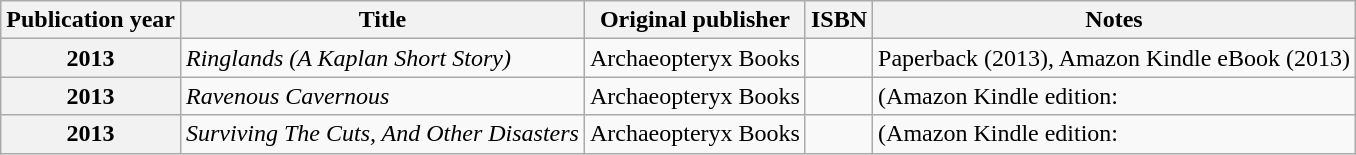<table class="wikitable plainrowheaders sortable">
<tr>
<th scope="col">Publication year</th>
<th scope="col">Title</th>
<th scope="col">Original publisher</th>
<th scope="col">ISBN</th>
<th scope="col" class="unsortable">Notes</th>
</tr>
<tr>
<th scope="row">2013</th>
<td><em>Ringlands (A Kaplan Short Story)</em></td>
<td>Archaeopteryx Books</td>
<td></td>
<td>Paperback (2013), Amazon Kindle eBook (2013) </td>
</tr>
<tr>
<th scope="row">2013</th>
<td><em>Ravenous Cavernous</em></td>
<td>Archaeopteryx Books</td>
<td></td>
<td>(Amazon Kindle edition:  </td>
</tr>
<tr>
<th scope="row">2013</th>
<td><em>Surviving The Cuts, And Other Disasters</em></td>
<td>Archaeopteryx Books</td>
<td></td>
<td>(Amazon Kindle edition:  </td>
</tr>
</table>
